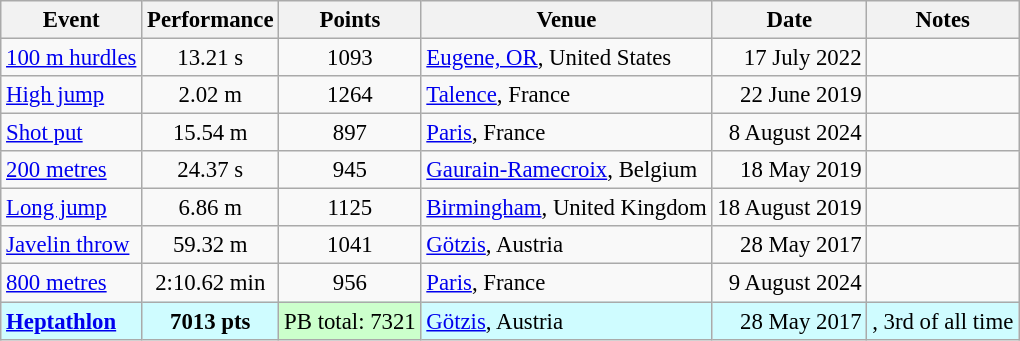<table class="wikitable" style="font-size: 95%;">
<tr>
<th scope=col>Event</th>
<th scope=col>Performance</th>
<th scope=col>Points</th>
<th scope=col>Venue</th>
<th scope=col>Date</th>
<th scope=col>Notes</th>
</tr>
<tr>
<td><a href='#'>100 m hurdles</a></td>
<td align=center>13.21 s</td>
<td align=center>1093</td>
<td><a href='#'>Eugene, OR</a>, United States</td>
<td align=right>17 July 2022</td>
<td></td>
</tr>
<tr>
<td><a href='#'>High jump</a></td>
<td align=center>2.02 m</td>
<td align=center>1264</td>
<td><a href='#'>Talence</a>, France</td>
<td align=right>22 June 2019</td>
<td><strong></strong></td>
</tr>
<tr>
<td><a href='#'>Shot put</a></td>
<td align=center>15.54 m</td>
<td align=center>897</td>
<td><a href='#'>Paris</a>, France</td>
<td align=right>8 August 2024</td>
<td></td>
</tr>
<tr>
<td><a href='#'>200 metres</a></td>
<td align=center>24.37 s</td>
<td align=center>945</td>
<td><a href='#'>Gaurain-Ramecroix</a>, Belgium</td>
<td align=right>18 May 2019</td>
<td></td>
</tr>
<tr>
<td><a href='#'>Long jump</a></td>
<td align=center>6.86 m</td>
<td align=center>1125</td>
<td><a href='#'>Birmingham</a>, United Kingdom</td>
<td align=right>18 August 2019</td>
<td><strong></strong></td>
</tr>
<tr>
<td><a href='#'>Javelin throw</a></td>
<td align=center>59.32 m</td>
<td align=center>1041</td>
<td><a href='#'>Götzis</a>, Austria</td>
<td align=right>28 May 2017</td>
<td><strong></strong></td>
</tr>
<tr>
<td><a href='#'>800 metres</a></td>
<td align=center>2:10.62 min</td>
<td align=center>956</td>
<td><a href='#'>Paris</a>, France</td>
<td align=right>9 August 2024</td>
<td></td>
</tr>
<tr bgcolor=#cffcff>
<td><strong><a href='#'>Heptathlon</a></strong></td>
<td align=center><strong>7013 pts</strong></td>
<td align=center bgcolor=#ccffcc>PB total: 7321</td>
<td><a href='#'>Götzis</a>, Austria</td>
<td align=right>28 May 2017</td>
<td><strong></strong>, 3rd of all time</td>
</tr>
</table>
